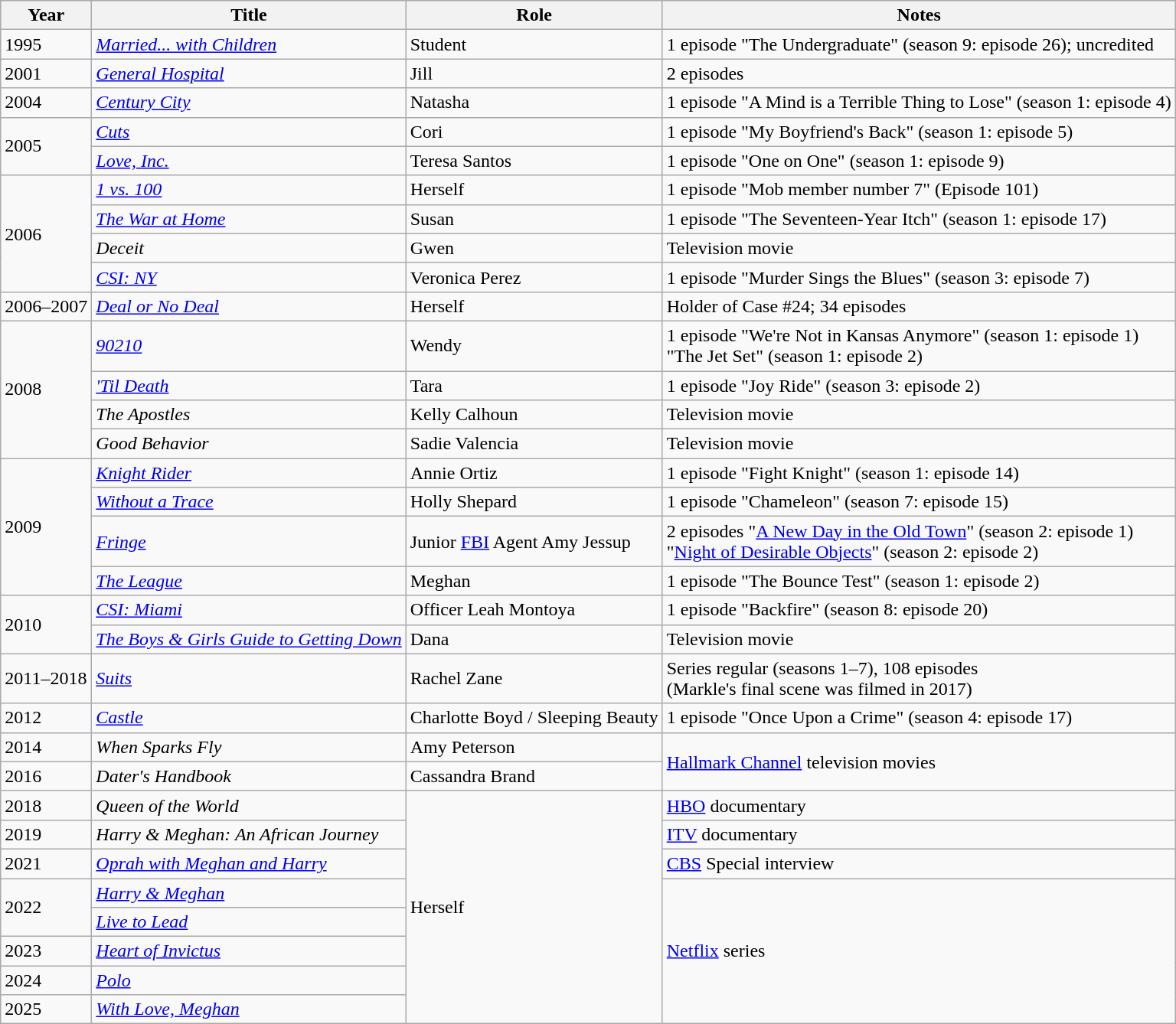<table class="wikitable sortable sticky-header">
<tr>
<th>Year</th>
<th>Title</th>
<th>Role</th>
<th class="unsortable">Notes</th>
</tr>
<tr>
<td>1995</td>
<td><em><a href='#'>Married... with Children</a></em></td>
<td>Student</td>
<td>1 episode "The Undergraduate" (season 9: episode 26); uncredited</td>
</tr>
<tr>
<td>2001</td>
<td><em><a href='#'>General Hospital</a></em></td>
<td>Jill</td>
<td>2 episodes</td>
</tr>
<tr>
<td>2004</td>
<td><em><a href='#'>Century City</a></em></td>
<td>Natasha</td>
<td>1 episode "A Mind is a Terrible Thing to Lose" (season 1: episode 4)</td>
</tr>
<tr>
<td rowspan=2>2005</td>
<td><em><a href='#'>Cuts</a></em></td>
<td>Cori</td>
<td>1 episode "My Boyfriend's Back" (season 1: episode 5)</td>
</tr>
<tr>
<td><em><a href='#'>Love, Inc.</a></em></td>
<td>Teresa Santos</td>
<td>1 episode "One on One" (season 1: episode 9)</td>
</tr>
<tr>
<td rowspan=4>2006</td>
<td><em><a href='#'>1 vs. 100</a></em></td>
<td>Herself</td>
<td>1 episode "Mob member number 7" (Episode 101)</td>
</tr>
<tr>
<td><em><a href='#'>The War at Home</a></em></td>
<td>Susan</td>
<td>1 episode "The Seventeen-Year Itch" (season 1: episode 17)</td>
</tr>
<tr>
<td><em>Deceit</em></td>
<td>Gwen</td>
<td>Television movie</td>
</tr>
<tr>
<td><em><a href='#'>CSI: NY</a></em></td>
<td>Veronica Perez</td>
<td>1 episode "Murder Sings the Blues" (season 3: episode 7)</td>
</tr>
<tr>
<td>2006–2007</td>
<td><em><a href='#'>Deal or No Deal</a></em></td>
<td>Herself</td>
<td>Holder of Case #24; 34 episodes</td>
</tr>
<tr>
<td rowspan=4>2008</td>
<td><em><a href='#'>90210</a></em></td>
<td>Wendy</td>
<td>1 episode "We're Not in Kansas Anymore" (season 1: episode 1)<br>"The Jet Set" (season 1: episode 2)</td>
</tr>
<tr>
<td><em><a href='#'>'Til Death</a></em></td>
<td>Tara</td>
<td>1 episode "Joy Ride" (season 3: episode 2)</td>
</tr>
<tr>
<td><em>The Apostles</em></td>
<td>Kelly Calhoun</td>
<td>Television movie</td>
</tr>
<tr>
<td><em>Good Behavior</em></td>
<td>Sadie Valencia</td>
<td>Television movie</td>
</tr>
<tr>
<td rowspan=4>2009</td>
<td><em><a href='#'>Knight Rider</a></em></td>
<td>Annie Ortiz</td>
<td>1 episode "Fight Knight" (season 1: episode 14)</td>
</tr>
<tr>
<td><em><a href='#'>Without a Trace</a></em></td>
<td>Holly Shepard</td>
<td>1 episode "Chameleon" (season 7: episode 15)</td>
</tr>
<tr>
<td><em><a href='#'>Fringe</a></em></td>
<td>Junior <a href='#'>FBI</a> Agent Amy Jessup</td>
<td>2 episodes "<a href='#'>A New Day in the Old Town</a>" (season 2: episode 1)<br>"<a href='#'>Night of Desirable Objects</a>" (season 2: episode 2)</td>
</tr>
<tr>
<td><em><a href='#'>The League</a></em></td>
<td>Meghan</td>
<td>1 episode "The Bounce Test" (season 1: episode 2)</td>
</tr>
<tr>
<td rowspan=2>2010</td>
<td><em><a href='#'>CSI: Miami</a></em></td>
<td>Officer Leah Montoya</td>
<td>1 episode "Backfire" (season 8: episode 20)</td>
</tr>
<tr>
<td><em><a href='#'>The Boys & Girls Guide to Getting Down</a></em></td>
<td>Dana</td>
<td>Television movie</td>
</tr>
<tr>
<td>2011–2018</td>
<td><em><a href='#'>Suits</a></em></td>
<td>Rachel Zane</td>
<td>Series regular (seasons 1–7), 108 episodes<br>(Markle's final scene was filmed in 2017)</td>
</tr>
<tr>
<td>2012</td>
<td><em><a href='#'>Castle</a></em></td>
<td>Charlotte Boyd / Sleeping Beauty</td>
<td>1 episode "Once Upon a Crime" (season 4: episode 17)</td>
</tr>
<tr>
<td>2014</td>
<td><em>When Sparks Fly</em></td>
<td>Amy Peterson</td>
<td rowspan=2><a href='#'>Hallmark Channel</a> television movies</td>
</tr>
<tr>
<td>2016</td>
<td><em>Dater's Handbook</em></td>
<td>Cassandra Brand</td>
</tr>
<tr>
<td>2018</td>
<td><em>Queen of the World</em></td>
<td rowspan="8">Herself</td>
<td><a href='#'>HBO</a> documentary</td>
</tr>
<tr>
<td>2019</td>
<td><em>Harry & Meghan: An African Journey</em></td>
<td><a href='#'>ITV</a> documentary</td>
</tr>
<tr>
<td>2021</td>
<td><em><a href='#'>Oprah with Meghan and Harry</a></em></td>
<td><a href='#'>CBS</a> Special interview</td>
</tr>
<tr>
<td rowspan="2">2022</td>
<td><em><a href='#'>Harry & Meghan</a></em></td>
<td rowspan="5"><a href='#'>Netflix</a> series</td>
</tr>
<tr>
<td><em><a href='#'>Live to Lead</a></em></td>
</tr>
<tr>
<td>2023</td>
<td><em><a href='#'>Heart of Invictus</a></em></td>
</tr>
<tr>
<td>2024</td>
<td><em><a href='#'>Polo</a></em></td>
</tr>
<tr>
<td>2025</td>
<td><em><a href='#'>With Love, Meghan</a></em></td>
</tr>
</table>
